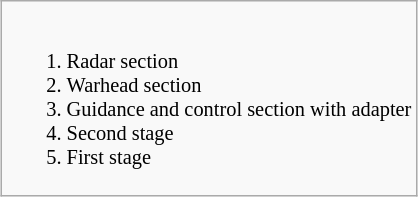<table class="wikitable" style="font-size: 85%; margin:auto;">
<tr>
<td><br><ol><li>Radar section</li><li>Warhead section</li><li>Guidance and control section with adapter</li><li>Second stage</li><li>First stage</li></ol></td>
</tr>
</table>
